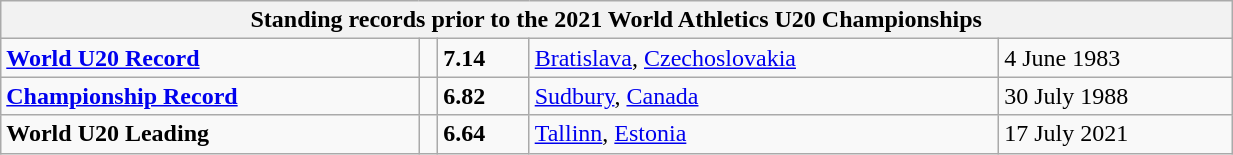<table class="wikitable" width=65%>
<tr>
<th colspan=5>Standing records prior to the 2021 World Athletics U20 Championships</th>
</tr>
<tr>
<td><strong><a href='#'>World U20 Record</a></strong></td>
<td></td>
<td><strong>7.14</strong></td>
<td><a href='#'>Bratislava</a>, <a href='#'>Czechoslovakia</a></td>
<td>4 June 1983</td>
</tr>
<tr>
<td><strong><a href='#'>Championship Record</a></strong></td>
<td></td>
<td><strong>6.82</strong></td>
<td><a href='#'>Sudbury</a>, <a href='#'>Canada</a></td>
<td>30 July 1988</td>
</tr>
<tr>
<td><strong>World U20 Leading</strong></td>
<td></td>
<td><strong>6.64</strong></td>
<td><a href='#'>Tallinn</a>, <a href='#'>Estonia</a></td>
<td>17 July 2021</td>
</tr>
</table>
